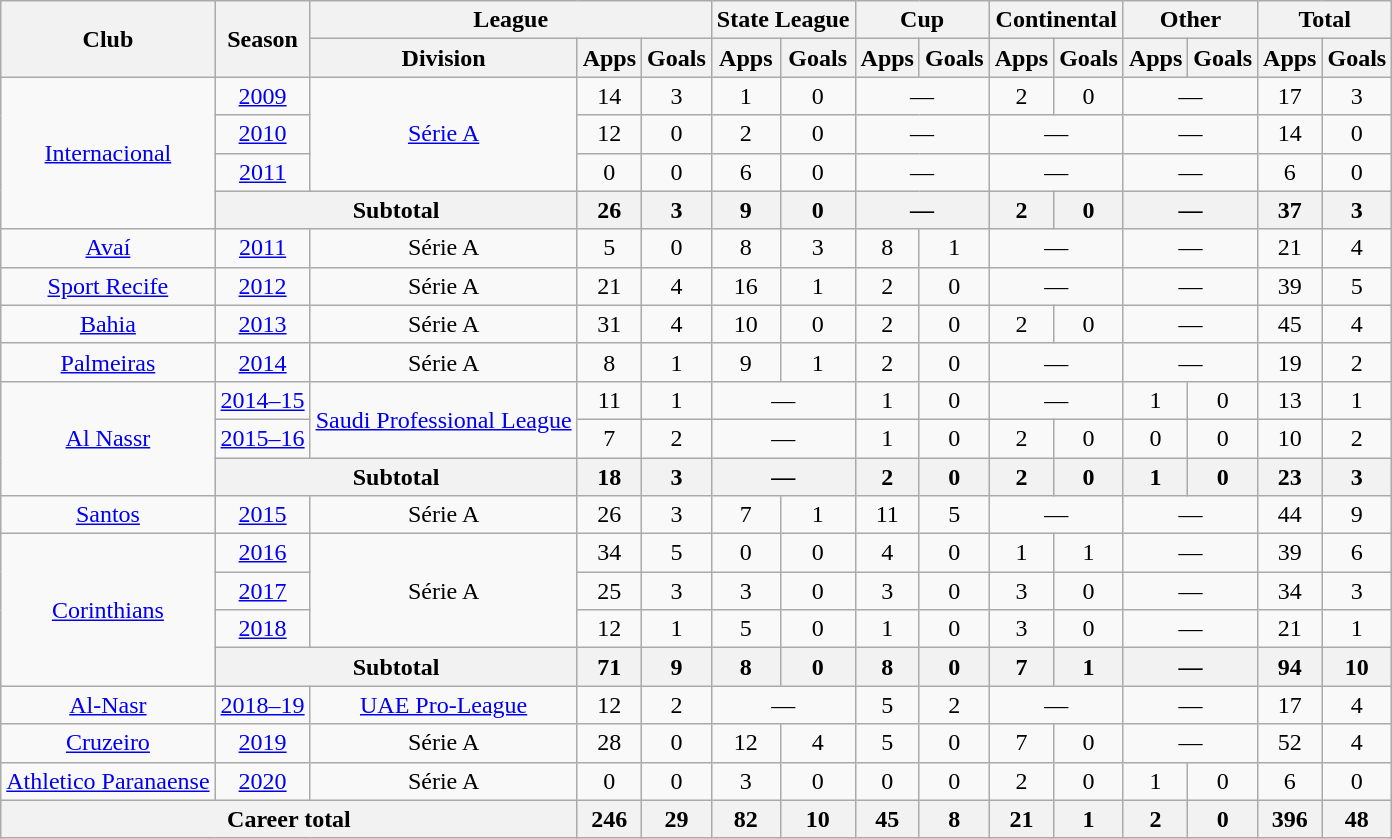<table class="wikitable" style="text-align: center;">
<tr>
<th rowspan="2">Club</th>
<th rowspan="2">Season</th>
<th colspan="3">League</th>
<th colspan="2">State League</th>
<th colspan="2">Cup</th>
<th colspan="2">Continental</th>
<th colspan="2">Other</th>
<th colspan="2">Total</th>
</tr>
<tr>
<th>Division</th>
<th>Apps</th>
<th>Goals</th>
<th>Apps</th>
<th>Goals</th>
<th>Apps</th>
<th>Goals</th>
<th>Apps</th>
<th>Goals</th>
<th>Apps</th>
<th>Goals</th>
<th>Apps</th>
<th>Goals</th>
</tr>
<tr>
<td rowspan="4" valign="center"><a href='#'>Internacional</a></td>
<td><a href='#'>2009</a></td>
<td rowspan="3"><a href='#'>Série A</a></td>
<td>14</td>
<td>3</td>
<td>1</td>
<td>0</td>
<td colspan="2">—</td>
<td>2</td>
<td>0</td>
<td colspan="2">—</td>
<td>17</td>
<td>3</td>
</tr>
<tr>
<td><a href='#'>2010</a></td>
<td>12</td>
<td>0</td>
<td>2</td>
<td>0</td>
<td colspan="2">—</td>
<td colspan="2">—</td>
<td colspan="2">—</td>
<td>14</td>
<td>0</td>
</tr>
<tr>
<td><a href='#'>2011</a></td>
<td>0</td>
<td>0</td>
<td>6</td>
<td>0</td>
<td colspan="2">—</td>
<td colspan="2">—</td>
<td colspan="2">—</td>
<td>6</td>
<td>0</td>
</tr>
<tr>
<th colspan="2">Subtotal</th>
<th>26</th>
<th>3</th>
<th>9</th>
<th>0</th>
<th colspan="2">—</th>
<th>2</th>
<th>0</th>
<th colspan="2">—</th>
<th>37</th>
<th>3</th>
</tr>
<tr>
<td valign="center"><a href='#'>Avaí</a></td>
<td><a href='#'>2011</a></td>
<td>Série A</td>
<td>5</td>
<td>0</td>
<td>8</td>
<td>3</td>
<td>8</td>
<td>1</td>
<td colspan="2">—</td>
<td colspan="2">—</td>
<td>21</td>
<td>4</td>
</tr>
<tr>
<td valign="center"><a href='#'>Sport Recife</a></td>
<td><a href='#'>2012</a></td>
<td>Série A</td>
<td>21</td>
<td>4</td>
<td>16</td>
<td>1</td>
<td>2</td>
<td>0</td>
<td colspan="2">—</td>
<td colspan="2">—</td>
<td>39</td>
<td>5</td>
</tr>
<tr>
<td valign="center"><a href='#'>Bahia</a></td>
<td><a href='#'>2013</a></td>
<td>Série A</td>
<td>31</td>
<td>4</td>
<td>10</td>
<td>0</td>
<td>2</td>
<td>0</td>
<td>2</td>
<td>0</td>
<td colspan="2">—</td>
<td>45</td>
<td>4</td>
</tr>
<tr>
<td valign="center"><a href='#'>Palmeiras</a></td>
<td><a href='#'>2014</a></td>
<td>Série A</td>
<td>8</td>
<td>1</td>
<td>9</td>
<td>1</td>
<td>2</td>
<td>0</td>
<td colspan="2">—</td>
<td colspan="2">—</td>
<td>19</td>
<td>2</td>
</tr>
<tr>
<td rowspan="3" valign="center"><a href='#'>Al Nassr</a></td>
<td><a href='#'>2014–15</a></td>
<td rowspan="2"><a href='#'>Saudi Professional League</a></td>
<td>11</td>
<td>1</td>
<td colspan="2">—</td>
<td>1</td>
<td>0</td>
<td colspan="2">—</td>
<td>1</td>
<td>0</td>
<td>13</td>
<td>1</td>
</tr>
<tr>
<td><a href='#'>2015–16</a></td>
<td>7</td>
<td>2</td>
<td colspan="2">—</td>
<td>1</td>
<td>0</td>
<td>2</td>
<td>0</td>
<td>0</td>
<td>0</td>
<td>10</td>
<td>2</td>
</tr>
<tr>
<th colspan="2">Subtotal</th>
<th>18</th>
<th>3</th>
<th colspan="2">—</th>
<th>2</th>
<th>0</th>
<th>2</th>
<th>0</th>
<th>1</th>
<th>0</th>
<th>23</th>
<th>3</th>
</tr>
<tr>
<td valign="center"><a href='#'>Santos</a></td>
<td><a href='#'>2015</a></td>
<td>Série A</td>
<td>26</td>
<td>3</td>
<td>7</td>
<td>1</td>
<td>11</td>
<td>5</td>
<td colspan="2">—</td>
<td colspan="2">—</td>
<td>44</td>
<td>9</td>
</tr>
<tr>
<td rowspan="4" valign="center"><a href='#'>Corinthians</a></td>
<td><a href='#'>2016</a></td>
<td rowspan=3>Série A</td>
<td>34</td>
<td>5</td>
<td>0</td>
<td>0</td>
<td>4</td>
<td>0</td>
<td>1</td>
<td>1</td>
<td colspan="2">—</td>
<td>39</td>
<td>6</td>
</tr>
<tr>
<td><a href='#'>2017</a></td>
<td>25</td>
<td>3</td>
<td>3</td>
<td>0</td>
<td>3</td>
<td>0</td>
<td>3</td>
<td>0</td>
<td colspan="2">—</td>
<td>34</td>
<td>3</td>
</tr>
<tr>
<td><a href='#'>2018</a></td>
<td>12</td>
<td>1</td>
<td>5</td>
<td>0</td>
<td>1</td>
<td>0</td>
<td>3</td>
<td>0</td>
<td colspan="2">—</td>
<td>21</td>
<td>1</td>
</tr>
<tr>
<th colspan="2">Subtotal</th>
<th>71</th>
<th>9</th>
<th>8</th>
<th>0</th>
<th>8</th>
<th>0</th>
<th>7</th>
<th>1</th>
<th colspan="2">—</th>
<th>94</th>
<th>10</th>
</tr>
<tr>
<td valign="center"><a href='#'>Al-Nasr</a></td>
<td><a href='#'>2018–19</a></td>
<td><a href='#'>UAE Pro-League</a></td>
<td>12</td>
<td>2</td>
<td colspan="2">—</td>
<td>5</td>
<td>2</td>
<td colspan="2">—</td>
<td colspan="2">—</td>
<td>17</td>
<td>4</td>
</tr>
<tr>
<td valign="center"><a href='#'>Cruzeiro</a></td>
<td><a href='#'>2019</a></td>
<td>Série A</td>
<td>28</td>
<td>0</td>
<td>12</td>
<td>4</td>
<td>5</td>
<td>0</td>
<td>7</td>
<td>0</td>
<td colspan="2">—</td>
<td>52</td>
<td>4</td>
</tr>
<tr>
<td valign="center"><a href='#'>Athletico Paranaense</a></td>
<td><a href='#'>2020</a></td>
<td>Série A</td>
<td>0</td>
<td>0</td>
<td>3</td>
<td>0</td>
<td>0</td>
<td>0</td>
<td>2</td>
<td>0</td>
<td>1</td>
<td>0</td>
<td>6</td>
<td>0</td>
</tr>
<tr>
<th colspan="3"><strong>Career total</strong></th>
<th>246</th>
<th>29</th>
<th>82</th>
<th>10</th>
<th>45</th>
<th>8</th>
<th>21</th>
<th>1</th>
<th>2</th>
<th>0</th>
<th>396</th>
<th>48</th>
</tr>
</table>
